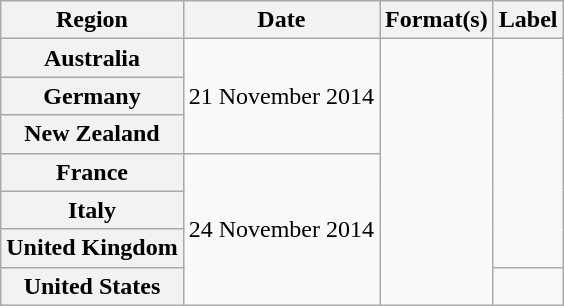<table class="wikitable plainrowheaders">
<tr>
<th scope="col">Region</th>
<th scope="col">Date</th>
<th scope="col">Format(s)</th>
<th scope="col">Label</th>
</tr>
<tr>
<th scope="row">Australia</th>
<td rowspan="3">21 November 2014</td>
<td rowspan="7"></td>
<td rowspan="6"></td>
</tr>
<tr>
<th scope="row">Germany</th>
</tr>
<tr>
<th scope="row">New Zealand</th>
</tr>
<tr>
<th scope="row">France</th>
<td rowspan="4">24 November 2014</td>
</tr>
<tr>
<th scope="row">Italy</th>
</tr>
<tr>
<th scope="row">United Kingdom</th>
</tr>
<tr>
<th scope="row">United States</th>
<td></td>
</tr>
</table>
